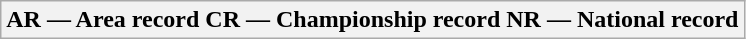<table class=wikitable>
<tr>
<th>AR — Area record  CR — Championship record  NR — National record</th>
</tr>
</table>
